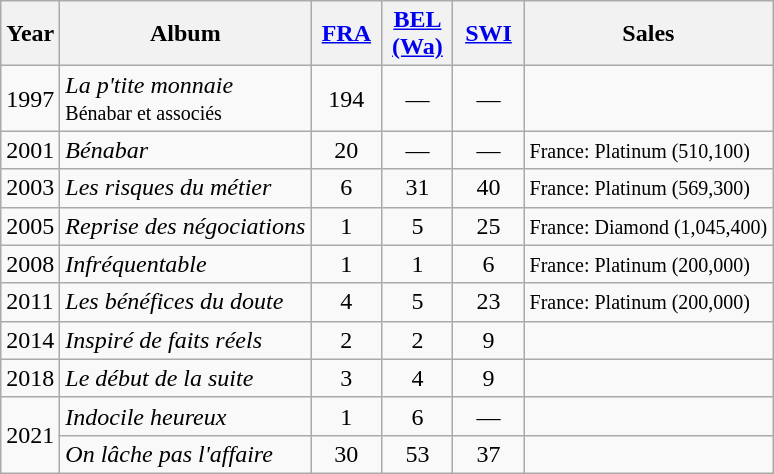<table class="wikitable">
<tr>
<th>Year</th>
<th>Album</th>
<th width="40"><a href='#'>FRA</a><br></th>
<th width="40"><a href='#'>BEL<br>(Wa)</a><br></th>
<th width="40"><a href='#'>SWI</a><br></th>
<th>Sales <br></th>
</tr>
<tr>
<td>1997</td>
<td><em>La p'tite monnaie</em> <br><small>Bénabar et associés</small></td>
<td style="text-align:center;">194</td>
<td style="text-align:center;">—</td>
<td style="text-align:center;">—</td>
<td><small></small></td>
</tr>
<tr>
<td>2001</td>
<td><em>Bénabar</em></td>
<td style="text-align:center;">20</td>
<td style="text-align:center;">—</td>
<td style="text-align:center;">—</td>
<td><small>France: Platinum (510,100)</small></td>
</tr>
<tr>
<td>2003</td>
<td><em>Les risques du métier</em></td>
<td style="text-align:center;">6</td>
<td style="text-align:center;">31</td>
<td style="text-align:center;">40</td>
<td><small>France: Platinum (569,300)</small></td>
</tr>
<tr>
<td>2005</td>
<td><em>Reprise des négociations</em></td>
<td style="text-align:center;">1</td>
<td style="text-align:center;">5</td>
<td style="text-align:center;">25</td>
<td><small>France: Diamond (1,045,400)</small></td>
</tr>
<tr>
<td>2008</td>
<td><em>Infréquentable</em></td>
<td style="text-align:center;">1</td>
<td style="text-align:center;">1</td>
<td style="text-align:center;">6</td>
<td><small>France: Platinum (200,000)</small></td>
</tr>
<tr>
<td>2011</td>
<td><em>Les bénéfices du doute</em></td>
<td style="text-align:center;">4</td>
<td style="text-align:center;">5</td>
<td style="text-align:center;">23</td>
<td><small>France: Platinum (200,000)</small></td>
</tr>
<tr>
<td>2014</td>
<td><em>Inspiré de faits réels</em></td>
<td style="text-align:center;">2</td>
<td style="text-align:center;">2</td>
<td style="text-align:center;">9</td>
<td></td>
</tr>
<tr>
<td>2018</td>
<td><em>Le début de la suite</em></td>
<td style="text-align:center;">3</td>
<td style="text-align:center;">4</td>
<td style="text-align:center;">9</td>
<td></td>
</tr>
<tr>
<td rowspan="2">2021</td>
<td><em>Indocile heureux</em></td>
<td style="text-align:center;">1</td>
<td style="text-align:center;">6</td>
<td style="text-align:center;">—</td>
<td></td>
</tr>
<tr>
<td><em>On lâche pas l'affaire</em></td>
<td style="text-align:center;">30<br></td>
<td style="text-align:center;">53</td>
<td style="text-align:center;">37</td>
<td></td>
</tr>
</table>
